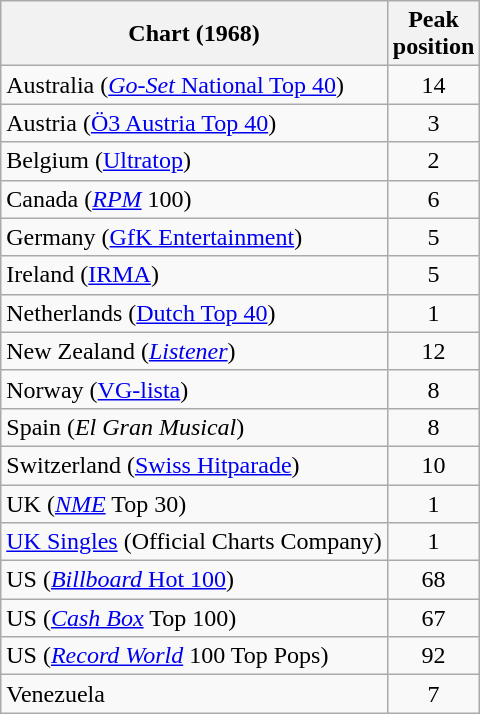<table class="wikitable">
<tr>
<th>Chart (1968)</th>
<th>Peak<br>position</th>
</tr>
<tr>
<td>Australia (<a href='#'><em>Go-Set</em> National Top 40</a>)</td>
<td align="center">14</td>
</tr>
<tr>
<td>Austria (<a href='#'>Ö3 Austria Top 40</a>)</td>
<td align="center">3</td>
</tr>
<tr>
<td>Belgium (<a href='#'>Ultratop</a>)</td>
<td align="center">2</td>
</tr>
<tr>
<td>Canada (<a href='#'><em>RPM</em></a> 100)</td>
<td align="center">6</td>
</tr>
<tr>
<td>Germany (<a href='#'>GfK Entertainment</a>)</td>
<td align="center">5</td>
</tr>
<tr>
<td>Ireland (<a href='#'>IRMA</a>)</td>
<td align="center">5</td>
</tr>
<tr>
<td>Netherlands (<a href='#'>Dutch Top 40</a>)</td>
<td align="center">1</td>
</tr>
<tr>
<td>New Zealand (<em><a href='#'>Listener</a></em>)</td>
<td align="center">12</td>
</tr>
<tr>
<td>Norway (<a href='#'>VG-lista</a>)</td>
<td align="center">8</td>
</tr>
<tr>
<td>Spain (<em>El Gran Musical</em>)</td>
<td align="center">8</td>
</tr>
<tr>
<td>Switzerland (<a href='#'>Swiss Hitparade</a>)</td>
<td align="center">10</td>
</tr>
<tr>
<td>UK (<em><a href='#'>NME</a></em> Top 30)</td>
<td align="center">1</td>
</tr>
<tr>
<td><a href='#'>UK Singles</a> (Official Charts Company)</td>
<td align="center">1</td>
</tr>
<tr>
<td>US (<a href='#'><em>Billboard</em> Hot 100</a>)</td>
<td align="center">68</td>
</tr>
<tr>
<td>US (<a href='#'><em>Cash Box</em></a> Top 100)</td>
<td align="center">67</td>
</tr>
<tr>
<td>US (<em><a href='#'>Record World</a></em> 100 Top Pops)</td>
<td align="center">92</td>
</tr>
<tr>
<td>Venezuela</td>
<td align="center">7</td>
</tr>
</table>
